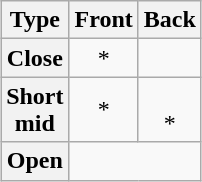<table class="wikitable" style="margin:auto; text-align: center;">
<tr>
<th>Type</th>
<th>Front</th>
<th>Back</th>
</tr>
<tr>
<th>Close</th>
<td>* </td>
<td></td>
</tr>
<tr>
<th>Short <br>mid</th>
<td>* <br> </td>
<td> <br>* </td>
</tr>
<tr>
<th>Open</th>
<td colspan="2"> <br> </td>
</tr>
</table>
